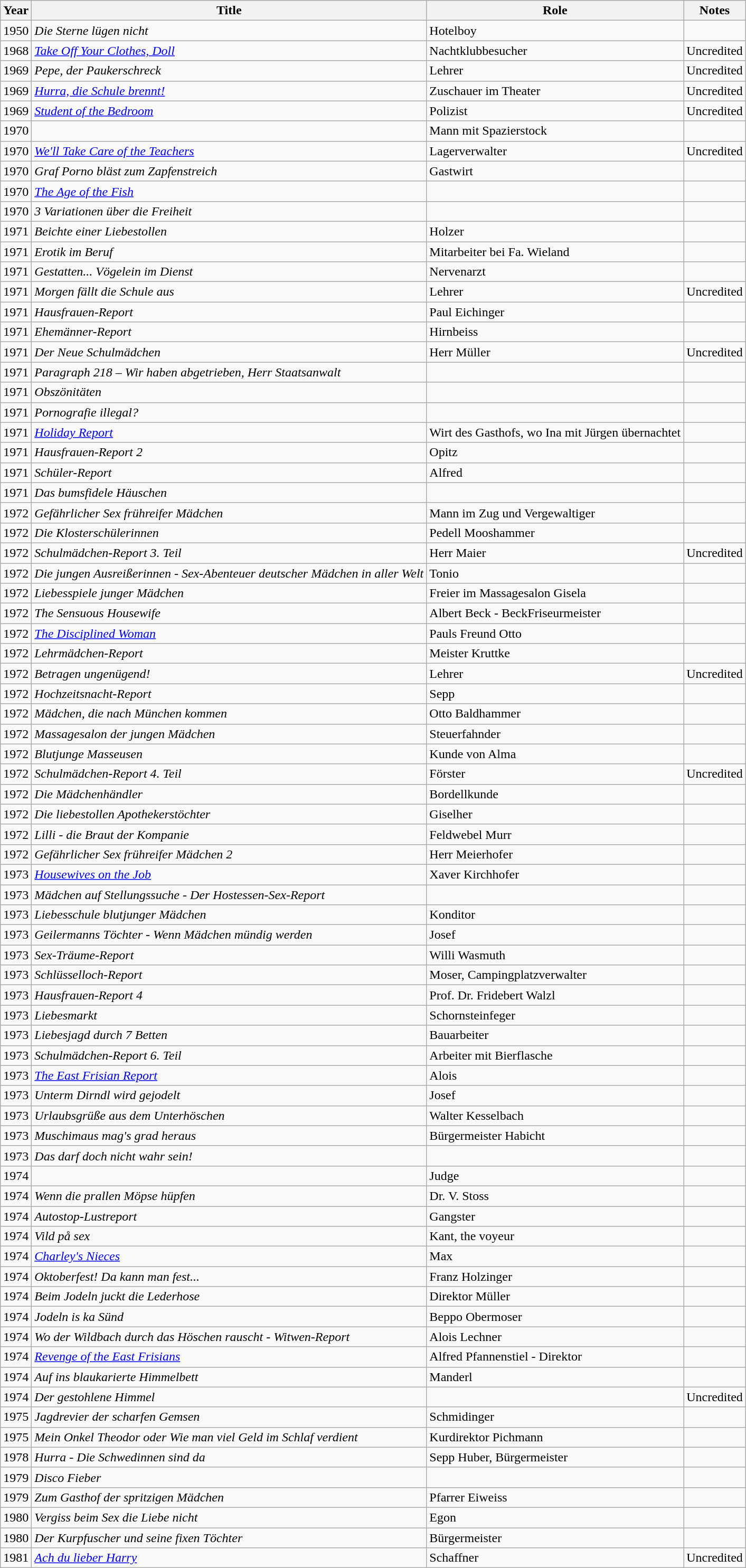<table class="wikitable">
<tr>
<th>Year</th>
<th>Title</th>
<th>Role</th>
<th>Notes</th>
</tr>
<tr>
<td>1950</td>
<td><em>Die Sterne lügen nicht</em></td>
<td>Hotelboy</td>
<td></td>
</tr>
<tr>
<td>1968</td>
<td><em><a href='#'>Take Off Your Clothes, Doll</a></em></td>
<td>Nachtklubbesucher</td>
<td>Uncredited</td>
</tr>
<tr>
<td>1969</td>
<td><em>Pepe, der Paukerschreck</em></td>
<td>Lehrer</td>
<td>Uncredited</td>
</tr>
<tr>
<td>1969</td>
<td><em><a href='#'>Hurra, die Schule brennt!</a></em></td>
<td>Zuschauer im Theater</td>
<td>Uncredited</td>
</tr>
<tr>
<td>1969</td>
<td><em><a href='#'>Student of the Bedroom</a></em></td>
<td>Polizist</td>
<td>Uncredited</td>
</tr>
<tr>
<td>1970</td>
<td><em></em></td>
<td>Mann mit Spazierstock</td>
<td></td>
</tr>
<tr>
<td>1970</td>
<td><em><a href='#'>We'll Take Care of the Teachers</a></em></td>
<td>Lagerverwalter</td>
<td>Uncredited</td>
</tr>
<tr>
<td>1970</td>
<td><em>Graf Porno bläst zum Zapfenstreich</em></td>
<td>Gastwirt</td>
<td></td>
</tr>
<tr>
<td>1970</td>
<td><em><a href='#'>The Age of the Fish</a></em></td>
<td></td>
<td></td>
</tr>
<tr>
<td>1970</td>
<td><em>3 Variationen über die Freiheit</em></td>
<td></td>
<td></td>
</tr>
<tr>
<td>1971</td>
<td><em>Beichte einer Liebestollen</em></td>
<td>Holzer</td>
<td></td>
</tr>
<tr>
<td>1971</td>
<td><em>Erotik im Beruf</em></td>
<td>Mitarbeiter bei Fa. Wieland</td>
<td></td>
</tr>
<tr>
<td>1971</td>
<td><em>Gestatten... Vögelein im Dienst</em></td>
<td>Nervenarzt</td>
<td></td>
</tr>
<tr>
<td>1971</td>
<td><em>Morgen fällt die Schule aus</em></td>
<td>Lehrer</td>
<td>Uncredited</td>
</tr>
<tr>
<td>1971</td>
<td><em>Hausfrauen-Report</em></td>
<td>Paul Eichinger</td>
<td></td>
</tr>
<tr>
<td>1971</td>
<td><em>Ehemänner-Report</em></td>
<td>Hirnbeiss</td>
<td></td>
</tr>
<tr>
<td>1971</td>
<td><em>Der Neue Schulmädchen</em></td>
<td>Herr Müller</td>
<td>Uncredited</td>
</tr>
<tr>
<td>1971</td>
<td><em>Paragraph 218 – Wir haben abgetrieben, Herr Staatsanwalt</em></td>
<td></td>
<td></td>
</tr>
<tr>
<td>1971</td>
<td><em>Obszönitäten</em></td>
<td></td>
<td></td>
</tr>
<tr>
<td>1971</td>
<td><em>Pornografie illegal?</em></td>
<td></td>
<td></td>
</tr>
<tr>
<td>1971</td>
<td><em><a href='#'>Holiday Report</a></em></td>
<td>Wirt des Gasthofs, wo Ina mit Jürgen übernachtet</td>
<td></td>
</tr>
<tr>
<td>1971</td>
<td><em>Hausfrauen-Report 2</em></td>
<td>Opitz</td>
<td></td>
</tr>
<tr>
<td>1971</td>
<td><em>Schüler-Report</em></td>
<td>Alfred</td>
<td></td>
</tr>
<tr>
<td>1971</td>
<td><em>Das bumsfidele Häuschen</em></td>
<td></td>
<td></td>
</tr>
<tr>
<td>1972</td>
<td><em>Gefährlicher Sex frühreifer Mädchen</em></td>
<td>Mann im Zug und Vergewaltiger</td>
<td></td>
</tr>
<tr>
<td>1972</td>
<td><em>Die Klosterschülerinnen</em></td>
<td>Pedell Mooshammer</td>
<td></td>
</tr>
<tr>
<td>1972</td>
<td><em>Schulmädchen-Report 3. Teil</em></td>
<td>Herr Maier</td>
<td>Uncredited</td>
</tr>
<tr>
<td>1972</td>
<td><em>Die jungen Ausreißerinnen - Sex-Abenteuer deutscher Mädchen in aller Welt</em></td>
<td>Tonio</td>
<td></td>
</tr>
<tr>
<td>1972</td>
<td><em>Liebesspiele junger Mädchen</em></td>
<td>Freier im Massagesalon Gisela</td>
<td></td>
</tr>
<tr>
<td>1972</td>
<td><em>The Sensuous Housewife</em></td>
<td>Albert Beck - BeckFriseurmeister</td>
<td></td>
</tr>
<tr>
<td>1972</td>
<td><em><a href='#'>The Disciplined Woman</a></em></td>
<td>Pauls Freund Otto</td>
<td></td>
</tr>
<tr>
<td>1972</td>
<td><em>Lehrmädchen-Report</em></td>
<td>Meister Kruttke</td>
<td></td>
</tr>
<tr>
<td>1972</td>
<td><em>Betragen ungenügend!</em></td>
<td>Lehrer</td>
<td>Uncredited</td>
</tr>
<tr>
<td>1972</td>
<td><em>Hochzeitsnacht-Report</em></td>
<td>Sepp</td>
<td></td>
</tr>
<tr>
<td>1972</td>
<td><em>Mädchen, die nach München kommen</em></td>
<td>Otto Baldhammer</td>
<td></td>
</tr>
<tr>
<td>1972</td>
<td><em>Massagesalon der jungen Mädchen</em></td>
<td>Steuerfahnder</td>
<td></td>
</tr>
<tr>
<td>1972</td>
<td><em>Blutjunge Masseusen</em></td>
<td>Kunde von Alma</td>
<td></td>
</tr>
<tr>
<td>1972</td>
<td><em>Schulmädchen-Report 4. Teil</em></td>
<td>Förster</td>
<td>Uncredited</td>
</tr>
<tr>
<td>1972</td>
<td><em>Die Mädchenhändler</em></td>
<td>Bordellkunde</td>
<td></td>
</tr>
<tr>
<td>1972</td>
<td><em>Die liebestollen Apothekerstöchter</em></td>
<td>Giselher</td>
<td></td>
</tr>
<tr>
<td>1972</td>
<td><em>Lilli - die Braut der Kompanie</em></td>
<td>Feldwebel Murr</td>
<td></td>
</tr>
<tr>
<td>1972</td>
<td><em>Gefährlicher Sex frühreifer Mädchen 2</em></td>
<td>Herr Meierhofer</td>
<td></td>
</tr>
<tr>
<td>1973</td>
<td><em><a href='#'>Housewives on the Job</a></em></td>
<td>Xaver Kirchhofer</td>
<td></td>
</tr>
<tr>
<td>1973</td>
<td><em>Mädchen auf Stellungssuche - Der Hostessen-Sex-Report</em></td>
<td></td>
<td></td>
</tr>
<tr>
<td>1973</td>
<td><em>Liebesschule blutjunger Mädchen</em></td>
<td>Konditor</td>
<td></td>
</tr>
<tr>
<td>1973</td>
<td><em>Geilermanns Töchter - Wenn Mädchen mündig werden</em></td>
<td>Josef</td>
<td></td>
</tr>
<tr>
<td>1973</td>
<td><em>Sex-Träume-Report</em></td>
<td>Willi Wasmuth</td>
<td></td>
</tr>
<tr>
<td>1973</td>
<td><em>Schlüsselloch-Report</em></td>
<td>Moser, Campingplatzverwalter</td>
<td></td>
</tr>
<tr>
<td>1973</td>
<td><em>Hausfrauen-Report 4</em></td>
<td>Prof. Dr. Fridebert Walzl</td>
<td></td>
</tr>
<tr>
<td>1973</td>
<td><em>Liebesmarkt</em></td>
<td>Schornsteinfeger</td>
<td></td>
</tr>
<tr>
<td>1973</td>
<td><em>Liebesjagd durch 7 Betten</em></td>
<td>Bauarbeiter</td>
<td></td>
</tr>
<tr>
<td>1973</td>
<td><em>Schulmädchen-Report 6. Teil</em></td>
<td>Arbeiter mit Bierflasche</td>
<td></td>
</tr>
<tr>
<td>1973</td>
<td><em><a href='#'>The East Frisian Report</a></em></td>
<td>Alois</td>
<td></td>
</tr>
<tr>
<td>1973</td>
<td><em>Unterm Dirndl wird gejodelt</em></td>
<td>Josef</td>
<td></td>
</tr>
<tr>
<td>1973</td>
<td><em>Urlaubsgrüße aus dem Unterhöschen</em></td>
<td>Walter Kesselbach</td>
<td></td>
</tr>
<tr>
<td>1973</td>
<td><em>Muschimaus mag's grad heraus</em></td>
<td>Bürgermeister Habicht</td>
<td></td>
</tr>
<tr>
<td>1973</td>
<td><em>Das darf doch nicht wahr sein!</em></td>
<td></td>
<td></td>
</tr>
<tr>
<td>1974</td>
<td><em></em></td>
<td>Judge</td>
<td></td>
</tr>
<tr>
<td>1974</td>
<td><em>Wenn die prallen Möpse hüpfen</em></td>
<td>Dr. V. Stoss</td>
<td></td>
</tr>
<tr>
<td>1974</td>
<td><em>Autostop-Lustreport</em></td>
<td>Gangster</td>
<td></td>
</tr>
<tr>
<td>1974</td>
<td><em>Vild på sex</em></td>
<td>Kant, the voyeur</td>
<td></td>
</tr>
<tr>
<td>1974</td>
<td><em><a href='#'>Charley's Nieces</a></em></td>
<td>Max</td>
<td></td>
</tr>
<tr>
<td>1974</td>
<td><em>Oktoberfest! Da kann man fest...</em></td>
<td>Franz Holzinger</td>
<td></td>
</tr>
<tr>
<td>1974</td>
<td><em>Beim Jodeln juckt die Lederhose</em></td>
<td>Direktor Müller</td>
<td></td>
</tr>
<tr>
<td>1974</td>
<td><em>Jodeln is ka Sünd</em></td>
<td>Beppo Obermoser</td>
<td></td>
</tr>
<tr>
<td>1974</td>
<td><em>Wo der Wildbach durch das Höschen rauscht - Witwen-Report</em></td>
<td>Alois Lechner</td>
<td></td>
</tr>
<tr>
<td>1974</td>
<td><em><a href='#'>Revenge of the East Frisians</a></em></td>
<td>Alfred Pfannenstiel - Direktor</td>
<td></td>
</tr>
<tr>
<td>1974</td>
<td><em>Auf ins blaukarierte Himmelbett</em></td>
<td>Manderl</td>
<td></td>
</tr>
<tr>
<td>1974</td>
<td><em>Der gestohlene Himmel</em></td>
<td></td>
<td>Uncredited</td>
</tr>
<tr>
<td>1975</td>
<td><em>Jagdrevier der scharfen Gemsen</em></td>
<td>Schmidinger</td>
<td></td>
</tr>
<tr>
<td>1975</td>
<td><em>Mein Onkel Theodor oder Wie man viel Geld im Schlaf verdient</em></td>
<td>Kurdirektor Pichmann</td>
<td></td>
</tr>
<tr>
<td>1978</td>
<td><em>Hurra - Die Schwedinnen sind da</em></td>
<td>Sepp Huber, Bürgermeister</td>
<td></td>
</tr>
<tr>
<td>1979</td>
<td><em>Disco Fieber</em></td>
<td></td>
<td></td>
</tr>
<tr>
<td>1979</td>
<td><em>Zum Gasthof der spritzigen Mädchen</em></td>
<td>Pfarrer Eiweiss</td>
<td></td>
</tr>
<tr>
<td>1980</td>
<td><em>Vergiss beim Sex die Liebe nicht</em></td>
<td>Egon</td>
<td></td>
</tr>
<tr>
<td>1980</td>
<td><em>Der Kurpfuscher und seine fixen Töchter</em></td>
<td>Bürgermeister</td>
<td></td>
</tr>
<tr>
<td>1981</td>
<td><em><a href='#'>Ach du lieber Harry</a></em></td>
<td>Schaffner</td>
<td>Uncredited</td>
</tr>
</table>
